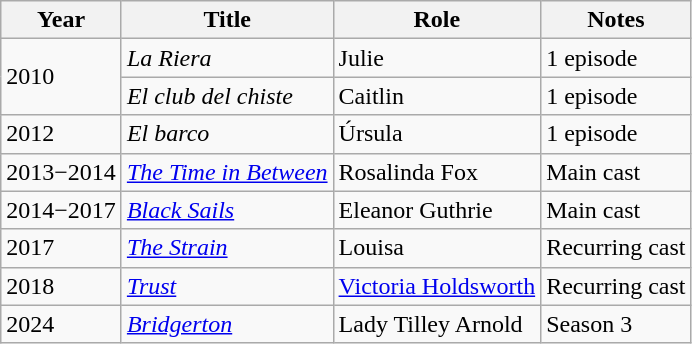<table class="wikitable sortable">
<tr>
<th>Year</th>
<th>Title</th>
<th>Role</th>
<th class="unsortable">Notes</th>
</tr>
<tr>
<td rowspan=2>2010</td>
<td><em>La Riera</em></td>
<td>Julie</td>
<td>1 episode</td>
</tr>
<tr>
<td><em>El club del chiste</em></td>
<td>Caitlin</td>
<td>1 episode</td>
</tr>
<tr>
<td>2012</td>
<td><em>El barco</em></td>
<td>Úrsula</td>
<td>1 episode</td>
</tr>
<tr>
<td>2013−2014</td>
<td><em><a href='#'>The Time in Between</a></em></td>
<td>Rosalinda Fox</td>
<td>Main cast</td>
</tr>
<tr>
<td>2014−2017</td>
<td><em><a href='#'>Black Sails</a></em></td>
<td>Eleanor Guthrie</td>
<td>Main cast</td>
</tr>
<tr>
<td>2017</td>
<td><em><a href='#'>The Strain</a></em></td>
<td>Louisa</td>
<td>Recurring cast</td>
</tr>
<tr>
<td>2018</td>
<td><em><a href='#'>Trust</a></em></td>
<td><a href='#'>Victoria Holdsworth</a></td>
<td>Recurring cast</td>
</tr>
<tr>
<td>2024</td>
<td><em><a href='#'>Bridgerton</a></em></td>
<td>Lady Tilley Arnold</td>
<td>Season 3</td>
</tr>
</table>
